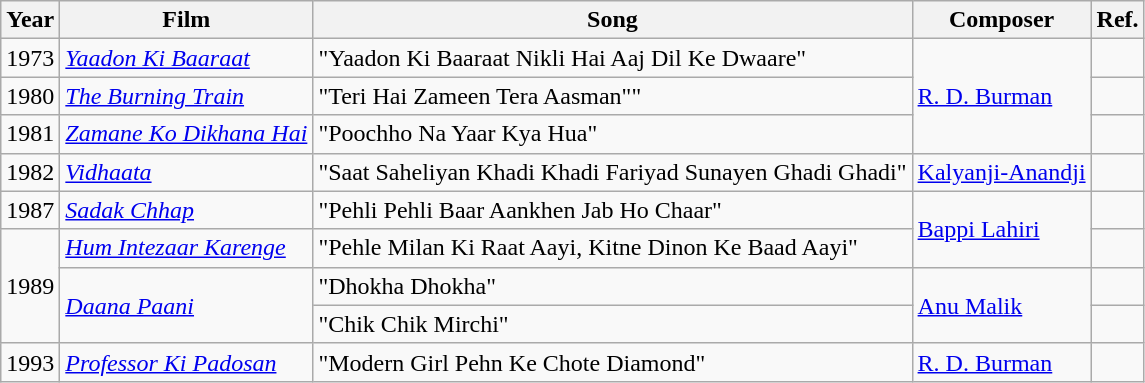<table class="wikitable sortable">
<tr>
<th>Year</th>
<th>Film</th>
<th>Song</th>
<th>Composer</th>
<th class="unsortable">Ref.</th>
</tr>
<tr>
<td>1973</td>
<td><em><a href='#'>Yaadon Ki Baaraat</a></em></td>
<td>"Yaadon Ki Baaraat Nikli Hai Aaj Dil Ke Dwaare"</td>
<td rowspan="3"><a href='#'>R. D. Burman</a></td>
<td></td>
</tr>
<tr>
<td>1980</td>
<td><em><a href='#'>The Burning Train</a></em></td>
<td>"Teri Hai Zameen Tera Aasman""</td>
<td></td>
</tr>
<tr>
<td>1981</td>
<td><em><a href='#'>Zamane Ko Dikhana Hai</a></em></td>
<td>"Poochho Na Yaar Kya Hua"</td>
<td></td>
</tr>
<tr>
<td>1982</td>
<td><em><a href='#'>Vidhaata</a></em></td>
<td>"Saat Saheliyan Khadi Khadi Fariyad Sunayen Ghadi Ghadi"</td>
<td><a href='#'>Kalyanji-Anandji</a></td>
<td></td>
</tr>
<tr>
<td>1987</td>
<td><em><a href='#'>Sadak Chhap</a></em></td>
<td>"Pehli Pehli Baar Aankhen Jab Ho Chaar"</td>
<td rowspan="2"><a href='#'>Bappi Lahiri</a></td>
<td></td>
</tr>
<tr>
<td rowspan="3">1989</td>
<td><em><a href='#'>Hum Intezaar Karenge</a></em></td>
<td>"Pehle Milan Ki Raat Aayi, Kitne Dinon Ke Baad Aayi"</td>
<td></td>
</tr>
<tr>
<td rowspan="2"><em><a href='#'>Daana Paani</a></em></td>
<td>"Dhokha Dhokha"</td>
<td rowspan="2"><a href='#'>Anu Malik</a></td>
<td></td>
</tr>
<tr>
<td>"Chik Chik Mirchi"</td>
<td></td>
</tr>
<tr>
<td>1993</td>
<td><em><a href='#'>Professor Ki Padosan</a></em></td>
<td>"Modern Girl Pehn Ke Chote Diamond"</td>
<td><a href='#'>R. D. Burman</a></td>
<td></td>
</tr>
</table>
